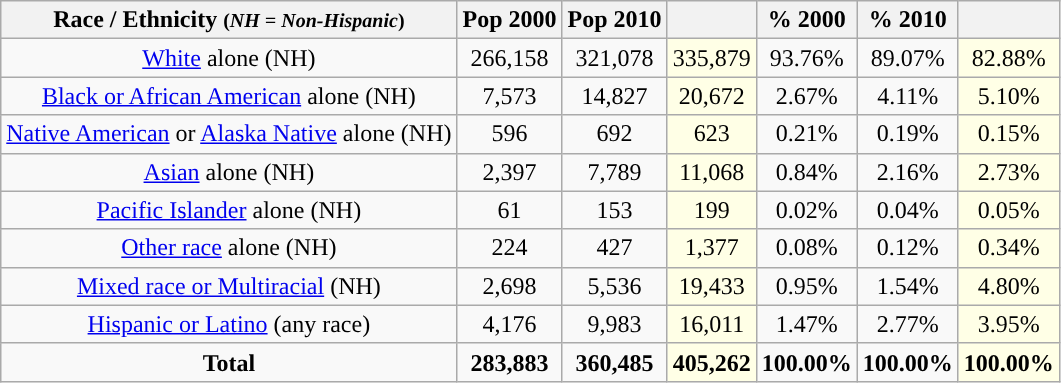<table class="wikitable" style="text-align:center;">
<tr>
<th>Race / Ethnicity <small>(<em>NH = Non-Hispanic</em>)</small></th>
<th>Pop 2000</th>
<th>Pop 2010</th>
<th></th>
<th>% 2000</th>
<th>% 2010</th>
<th></th>
</tr>
<tr>
<td><a href='#'>White</a> alone (NH)</td>
<td>266,158</td>
<td>321,078</td>
<td style='background: #ffffe6;'>335,879</td>
<td>93.76%</td>
<td>89.07%</td>
<td style='background: #ffffe6;'>82.88%</td>
</tr>
<tr>
<td><a href='#'>Black or African American</a> alone (NH)</td>
<td>7,573</td>
<td>14,827</td>
<td style='background: #ffffe6;'>20,672</td>
<td>2.67%</td>
<td>4.11%</td>
<td style='background: #ffffe6;'>5.10%</td>
</tr>
<tr>
<td><a href='#'>Native American</a> or <a href='#'>Alaska Native</a> alone (NH)</td>
<td>596</td>
<td>692</td>
<td style='background: #ffffe6;'>623</td>
<td>0.21%</td>
<td>0.19%</td>
<td style='background: #ffffe6;'>0.15%</td>
</tr>
<tr>
<td><a href='#'>Asian</a> alone (NH)</td>
<td>2,397</td>
<td>7,789</td>
<td style='background: #ffffe6;'>11,068</td>
<td>0.84%</td>
<td>2.16%</td>
<td style='background: #ffffe6;'>2.73%</td>
</tr>
<tr>
<td><a href='#'>Pacific Islander</a> alone (NH)</td>
<td>61</td>
<td>153</td>
<td style='background: #ffffe6;'>199</td>
<td>0.02%</td>
<td>0.04%</td>
<td style='background: #ffffe6;'>0.05%</td>
</tr>
<tr>
<td><a href='#'>Other race</a> alone (NH)</td>
<td>224</td>
<td>427</td>
<td style='background: #ffffe6;'>1,377</td>
<td>0.08%</td>
<td>0.12%</td>
<td style='background: #ffffe6;'>0.34%</td>
</tr>
<tr>
<td><a href='#'>Mixed race or Multiracial</a> (NH)</td>
<td>2,698</td>
<td>5,536</td>
<td style='background: #ffffe6;'>19,433</td>
<td>0.95%</td>
<td>1.54%</td>
<td style='background: #ffffe6;'>4.80%</td>
</tr>
<tr>
<td><a href='#'>Hispanic or Latino</a> (any race)</td>
<td>4,176</td>
<td>9,983</td>
<td style='background: #ffffe6;'>16,011</td>
<td>1.47%</td>
<td>2.77%</td>
<td style='background: #ffffe6;'>3.95%</td>
</tr>
<tr>
<td><strong>Total</strong></td>
<td><strong>283,883</strong></td>
<td><strong>360,485</strong></td>
<td style='background: #ffffe6;'><strong>405,262</strong></td>
<td><strong>100.00%</strong></td>
<td><strong>100.00%</strong></td>
<td style='background: #ffffe6;'><strong>100.00%</strong></td>
</tr>
</table>
